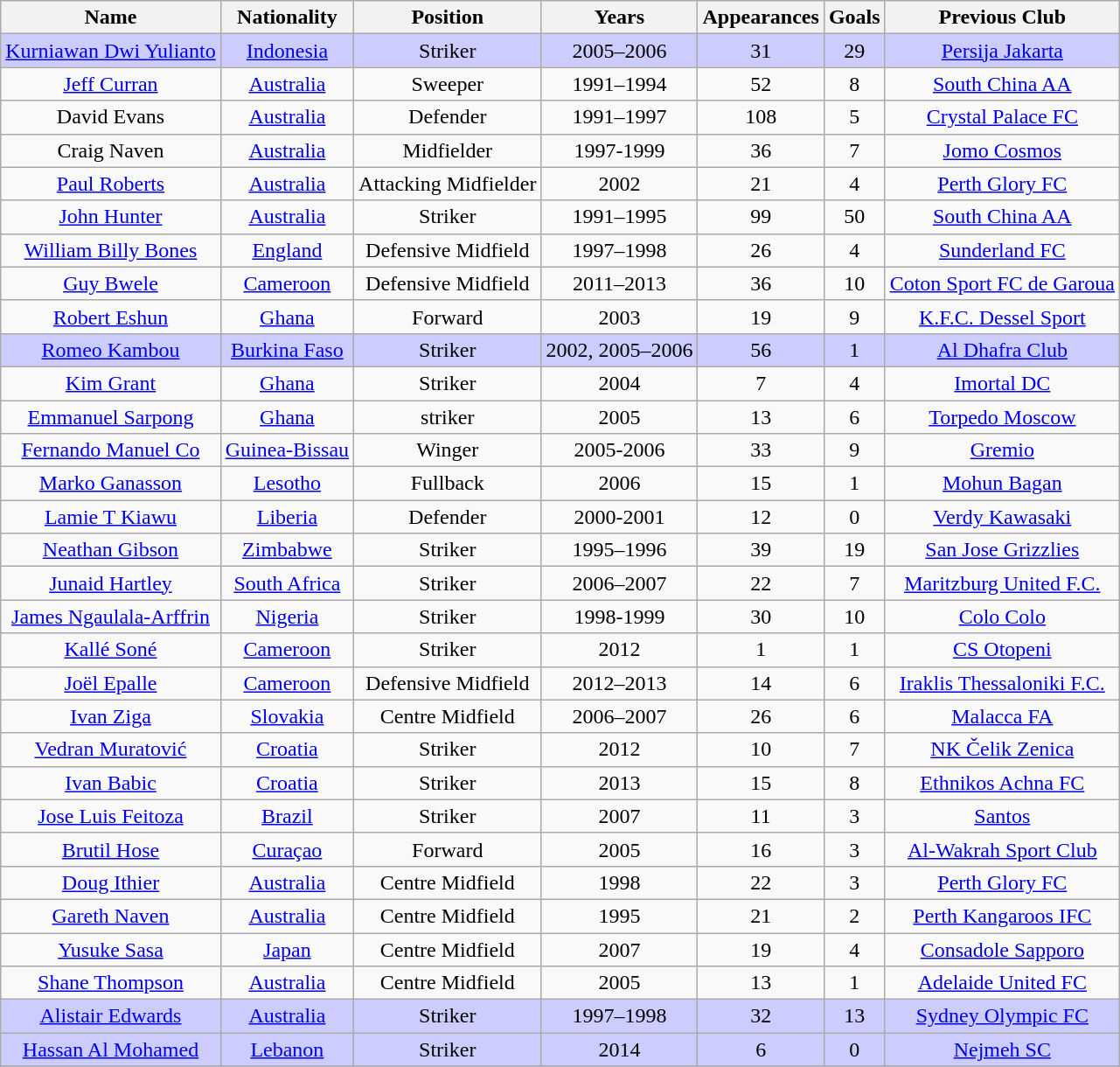<table class="wikitable sortable" style="text-align: center;">
<tr>
<th>Name</th>
<th>Nationality</th>
<th>Position</th>
<th>Years</th>
<th>Appearances</th>
<th>Goals</th>
<th>Previous Club</th>
</tr>
<tr>
<td style="background:#ccccff; color:black"><a href='#'>Kurniawan Dwi Yulianto</a></td>
<td style="background:#ccccff; color:black"> <a href='#'>Indonesia</a></td>
<td style="background:#ccccff; color:black">Striker</td>
<td style="background:#ccccff; color:black">2005–2006</td>
<td style="background:#ccccff; color:black">31</td>
<td style="background:#ccccff; color:black">29</td>
<td style="background:#ccccff; color:black"><a href='#'>Persija Jakarta</a></td>
</tr>
<tr>
<td><a href='#'>Jeff Curran</a></td>
<td> <a href='#'>Australia</a></td>
<td>Sweeper</td>
<td>1991–1994</td>
<td>52</td>
<td>8</td>
<td> <a href='#'>South China AA</a></td>
</tr>
<tr>
<td>David Evans</td>
<td> <a href='#'>Australia</a></td>
<td>Defender</td>
<td>1991–1997</td>
<td>108</td>
<td>5</td>
<td> <a href='#'>Crystal Palace FC</a></td>
</tr>
<tr>
<td>Craig Naven</td>
<td> <a href='#'>Australia</a></td>
<td>Midfielder</td>
<td>1997-1999</td>
<td>36</td>
<td>7</td>
<td> <a href='#'>Jomo Cosmos</a></td>
</tr>
<tr>
<td><a href='#'>Paul Roberts</a></td>
<td> <a href='#'>Australia</a></td>
<td>Attacking Midfielder</td>
<td>2002</td>
<td>21</td>
<td>4</td>
<td><a href='#'>Perth Glory FC</a></td>
</tr>
<tr>
<td><a href='#'>John Hunter</a></td>
<td> <a href='#'>Australia</a></td>
<td>Striker</td>
<td>1991–1995</td>
<td>99</td>
<td>50</td>
<td> <a href='#'>South China AA</a></td>
</tr>
<tr>
<td><a href='#'>William Billy Bones</a></td>
<td> <a href='#'>England</a></td>
<td>Defensive Midfield</td>
<td>1997–1998</td>
<td>26</td>
<td>4</td>
<td> <a href='#'>Sunderland FC</a></td>
</tr>
<tr>
<td><a href='#'>Guy Bwele</a></td>
<td> <a href='#'>Cameroon</a></td>
<td>Defensive Midfield</td>
<td>2011–2013</td>
<td>36</td>
<td>10</td>
<td> <a href='#'>Coton Sport FC de Garoua</a></td>
</tr>
<tr>
<td><a href='#'>Robert Eshun</a></td>
<td> <a href='#'>Ghana</a></td>
<td>Forward</td>
<td>2003</td>
<td>19</td>
<td>9</td>
<td><a href='#'>K.F.C. Dessel Sport</a></td>
</tr>
<tr>
<td style="background:#ccccff; color:black"><a href='#'>Romeo Kambou</a></td>
<td style="background:#ccccff; color:black"> <a href='#'>Burkina Faso</a></td>
<td style="background:#ccccff; color:black">Striker</td>
<td style="background:#ccccff; color:black">2002, 2005–2006</td>
<td style="background:#ccccff; color:black">56</td>
<td style="background:#ccccff; color:black">1</td>
<td style="background:#ccccff; color:black"><a href='#'>Al Dhafra Club</a></td>
</tr>
<tr>
<td><a href='#'>Kim Grant</a></td>
<td> <a href='#'>Ghana</a></td>
<td>Striker</td>
<td>2004</td>
<td>7</td>
<td>4</td>
<td><a href='#'>Imortal DC</a></td>
</tr>
<tr>
<td><a href='#'>Emmanuel Sarpong</a></td>
<td> <a href='#'>Ghana</a></td>
<td>striker</td>
<td>2005</td>
<td>13</td>
<td>6</td>
<td> <a href='#'>Torpedo Moscow</a></td>
</tr>
<tr>
<td><a href='#'>Fernando Manuel Co</a></td>
<td> <a href='#'>Guinea-Bissau</a></td>
<td>Winger</td>
<td>2005-2006</td>
<td>33</td>
<td>9</td>
<td> <a href='#'>Gremio</a></td>
</tr>
<tr>
<td><a href='#'>Marko Ganasson</a></td>
<td> <a href='#'>Lesotho</a></td>
<td>Fullback</td>
<td>2006</td>
<td>15</td>
<td>1</td>
<td> <a href='#'>Mohun Bagan</a></td>
</tr>
<tr>
<td><a href='#'>Lamie T Kiawu</a></td>
<td> <a href='#'>Liberia</a></td>
<td>Defender</td>
<td>2000-2001</td>
<td>12</td>
<td>0</td>
<td> <a href='#'>Verdy Kawasaki</a></td>
</tr>
<tr>
<td><a href='#'>Neathan Gibson</a></td>
<td> <a href='#'>Zimbabwe</a></td>
<td>Striker</td>
<td>1995–1996</td>
<td>39</td>
<td>19</td>
<td><a href='#'>San Jose Grizzlies</a></td>
</tr>
<tr>
<td><a href='#'>Junaid Hartley</a></td>
<td> <a href='#'>South Africa</a></td>
<td>Striker</td>
<td>2006–2007</td>
<td>22</td>
<td>7</td>
<td><a href='#'>Maritzburg United F.C.</a></td>
</tr>
<tr>
<td><a href='#'>James Ngaulala-Arffrin</a></td>
<td> <a href='#'>Nigeria</a></td>
<td>Striker</td>
<td>1998-1999</td>
<td>30</td>
<td>10</td>
<td> <a href='#'>Colo Colo</a></td>
</tr>
<tr>
<td><a href='#'>Kallé Soné</a></td>
<td> <a href='#'>Cameroon</a></td>
<td>Striker</td>
<td>2012</td>
<td>1</td>
<td>1</td>
<td><a href='#'>CS Otopeni</a></td>
</tr>
<tr>
<td><a href='#'>Joël Epalle</a></td>
<td> <a href='#'>Cameroon</a></td>
<td>Defensive Midfield</td>
<td>2012–2013</td>
<td>14</td>
<td>6</td>
<td><a href='#'>Iraklis Thessaloniki F.C.</a></td>
</tr>
<tr>
<td><a href='#'>Ivan Ziga</a></td>
<td> <a href='#'>Slovakia</a></td>
<td>Centre Midfield</td>
<td>2006–2007</td>
<td>26</td>
<td>6</td>
<td><a href='#'>Malacca FA</a></td>
</tr>
<tr>
<td><a href='#'>Vedran Muratović</a></td>
<td> <a href='#'>Croatia</a></td>
<td>Striker</td>
<td>2012</td>
<td>10</td>
<td>7</td>
<td><a href='#'>NK Čelik Zenica</a></td>
</tr>
<tr>
<td><a href='#'>Ivan Babic</a></td>
<td> <a href='#'>Croatia</a></td>
<td>Striker</td>
<td>2013</td>
<td>15</td>
<td>8</td>
<td><a href='#'>Ethnikos Achna FC</a></td>
</tr>
<tr>
<td><a href='#'>Jose Luis Feitoza</a></td>
<td> <a href='#'>Brazil</a></td>
<td>Striker</td>
<td>2007</td>
<td>11</td>
<td>3</td>
<td> <a href='#'>Santos</a></td>
</tr>
<tr>
<td><a href='#'>Brutil Hose</a></td>
<td> <a href='#'>Curaçao</a></td>
<td>Forward</td>
<td>2005</td>
<td>16</td>
<td>3</td>
<td><a href='#'>Al-Wakrah Sport Club</a></td>
</tr>
<tr>
<td><a href='#'>Doug Ithier</a></td>
<td> <a href='#'>Australia</a></td>
<td>Centre Midfield</td>
<td>1998</td>
<td>22</td>
<td>3</td>
<td><a href='#'>Perth Glory FC</a></td>
</tr>
<tr>
<td><a href='#'>Gareth Naven</a></td>
<td> <a href='#'>Australia</a></td>
<td>Centre Midfield</td>
<td>1995</td>
<td>21</td>
<td>2</td>
<td><a href='#'>Perth Kangaroos IFC</a></td>
</tr>
<tr>
<td><a href='#'>Yusuke Sasa</a></td>
<td> <a href='#'>Japan</a></td>
<td>Centre Midfield</td>
<td>2007</td>
<td>19</td>
<td>4</td>
<td> <a href='#'>Consadole Sapporo</a></td>
</tr>
<tr>
<td><a href='#'>Shane Thompson</a></td>
<td> <a href='#'>Australia</a></td>
<td>Centre Midfield</td>
<td>2005</td>
<td>13</td>
<td>1</td>
<td><a href='#'>Adelaide United FC</a></td>
</tr>
<tr>
<td style="background:#ccccff; color:black"><a href='#'>Alistair Edwards</a></td>
<td style="background:#ccccff; color:black"> <a href='#'>Australia</a></td>
<td style="background:#ccccff; color:black">Striker</td>
<td style="background:#ccccff; color:black">1997–1998</td>
<td style="background:#ccccff; color:black">32</td>
<td style="background:#ccccff; color:black">13</td>
<td style="background:#ccccff; color:black"><a href='#'>Sydney Olympic FC</a></td>
</tr>
<tr>
<td style="background:#ccccff; color:black"><a href='#'>Hassan Al Mohamed</a></td>
<td style="background:#ccccff; color:black"> <a href='#'>Lebanon</a></td>
<td style="background:#ccccff; color:black">Striker</td>
<td style="background:#ccccff; color:black">2014</td>
<td style="background:#ccccff; color:black">6</td>
<td style="background:#ccccff; color:black">0</td>
<td style="background:#ccccff; color:black"><a href='#'>Nejmeh SC</a></td>
</tr>
<tr>
</tr>
</table>
